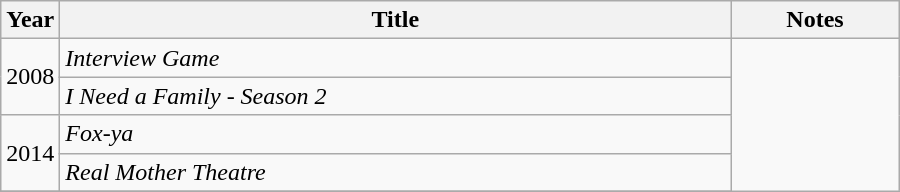<table class="wikitable" style="width:600px">
<tr>
<th width=10>Year</th>
<th>Title</th>
<th>Notes</th>
</tr>
<tr>
<td rowspan=2>2008</td>
<td><em>Interview Game</em></td>
</tr>
<tr>
<td><em>I Need a Family - Season 2</em></td>
</tr>
<tr>
<td rowspan=2>2014</td>
<td><em>Fox-ya</em></td>
</tr>
<tr>
<td><em>Real Mother Theatre</em></td>
</tr>
<tr>
</tr>
</table>
